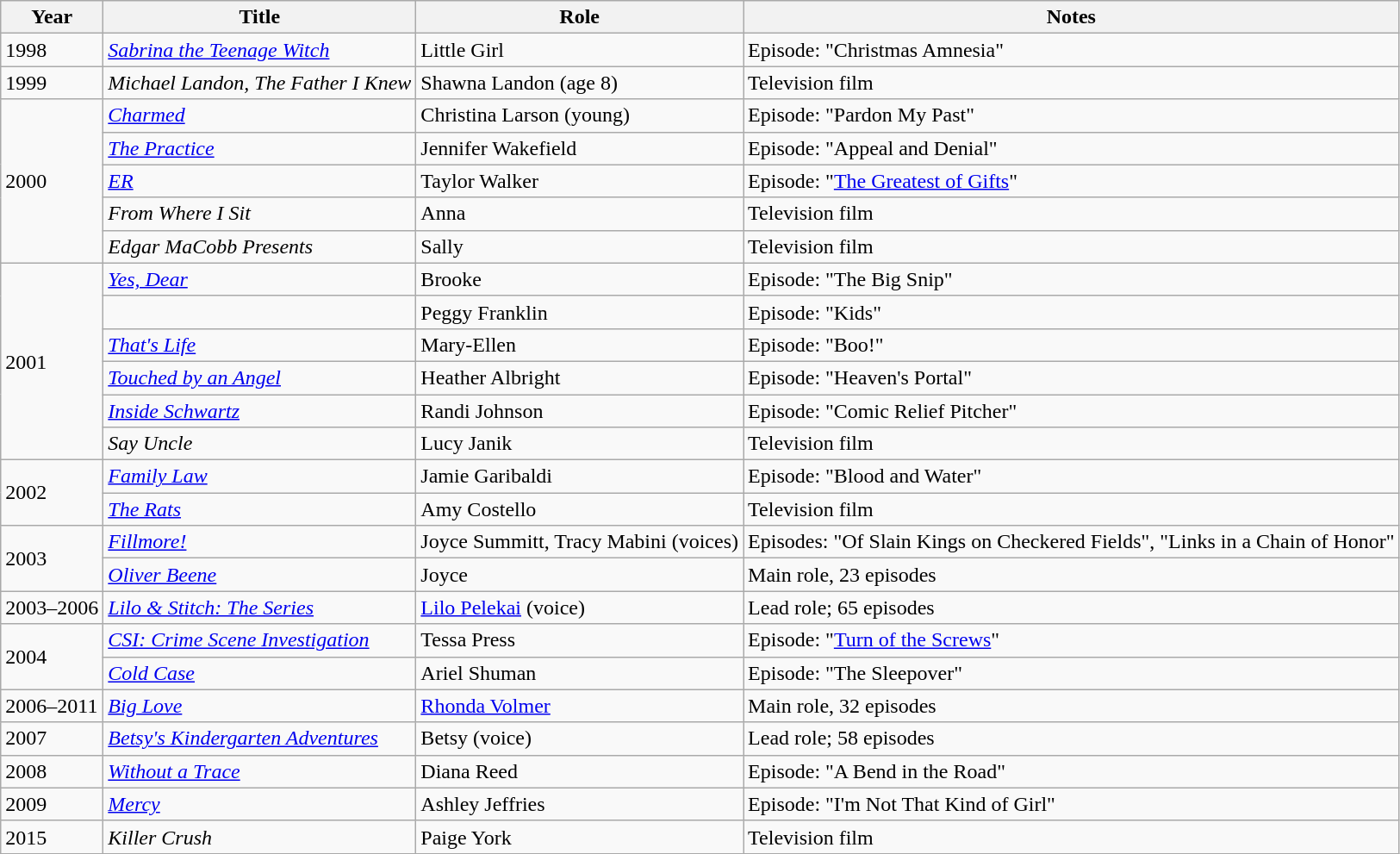<table class="wikitable sortable">
<tr>
<th>Year</th>
<th>Title</th>
<th>Role</th>
<th>Notes</th>
</tr>
<tr>
<td>1998</td>
<td><em><a href='#'>Sabrina the Teenage Witch</a></em></td>
<td>Little Girl</td>
<td>Episode: "Christmas Amnesia"</td>
</tr>
<tr>
<td>1999</td>
<td><em>Michael Landon, The Father I Knew</em></td>
<td>Shawna Landon (age 8)</td>
<td>Television film</td>
</tr>
<tr>
<td rowspan="5">2000</td>
<td><em><a href='#'>Charmed</a></em></td>
<td>Christina Larson (young)</td>
<td>Episode: "Pardon My Past"</td>
</tr>
<tr>
<td><em><a href='#'>The Practice</a></em></td>
<td>Jennifer Wakefield</td>
<td>Episode: "Appeal and Denial"</td>
</tr>
<tr>
<td><em><a href='#'>ER</a></em></td>
<td>Taylor Walker</td>
<td>Episode: "<a href='#'>The Greatest of Gifts</a>"</td>
</tr>
<tr>
<td><em>From Where I Sit</em></td>
<td>Anna</td>
<td>Television film</td>
</tr>
<tr>
<td><em>Edgar MaCobb Presents</em></td>
<td>Sally</td>
<td>Television film</td>
</tr>
<tr>
<td rowspan="6">2001</td>
<td><em><a href='#'>Yes, Dear</a></em></td>
<td>Brooke</td>
<td>Episode: "The Big Snip"</td>
</tr>
<tr>
<td><em></em></td>
<td>Peggy Franklin</td>
<td>Episode: "Kids"</td>
</tr>
<tr>
<td><em><a href='#'>That's Life</a></em></td>
<td>Mary-Ellen</td>
<td>Episode: "Boo!"</td>
</tr>
<tr>
<td><em><a href='#'>Touched by an Angel</a></em></td>
<td>Heather Albright</td>
<td>Episode: "Heaven's Portal"</td>
</tr>
<tr>
<td><em><a href='#'>Inside Schwartz</a></em></td>
<td>Randi Johnson</td>
<td>Episode: "Comic Relief Pitcher"</td>
</tr>
<tr>
<td><em>Say Uncle</em></td>
<td>Lucy Janik</td>
<td>Television film</td>
</tr>
<tr>
<td rowspan="2">2002</td>
<td><em><a href='#'>Family Law</a></em></td>
<td>Jamie Garibaldi</td>
<td>Episode: "Blood and Water"</td>
</tr>
<tr>
<td><em><a href='#'>The Rats</a></em></td>
<td>Amy Costello</td>
<td>Television film</td>
</tr>
<tr>
<td rowspan="2">2003</td>
<td><em><a href='#'>Fillmore!</a></em></td>
<td>Joyce Summitt, Tracy Mabini (voices)</td>
<td>Episodes: "Of Slain Kings on Checkered Fields", "Links in a Chain of Honor"</td>
</tr>
<tr>
<td><em><a href='#'>Oliver Beene</a></em></td>
<td>Joyce</td>
<td>Main role, 23 episodes</td>
</tr>
<tr>
<td>2003–2006</td>
<td><em><a href='#'>Lilo & Stitch: The Series</a></em></td>
<td><a href='#'>Lilo Pelekai</a> (voice)</td>
<td>Lead role; 65 episodes</td>
</tr>
<tr>
<td rowspan="2">2004</td>
<td><em><a href='#'>CSI: Crime Scene Investigation</a></em></td>
<td>Tessa Press</td>
<td>Episode: "<a href='#'>Turn of the Screws</a>"</td>
</tr>
<tr>
<td><em><a href='#'>Cold Case</a></em></td>
<td>Ariel Shuman</td>
<td>Episode: "The Sleepover"</td>
</tr>
<tr>
<td>2006–2011</td>
<td><em><a href='#'>Big Love</a></em></td>
<td><a href='#'>Rhonda Volmer</a></td>
<td>Main role, 32 episodes</td>
</tr>
<tr>
<td>2007</td>
<td><em><a href='#'>Betsy's Kindergarten Adventures</a></em></td>
<td>Betsy (voice)</td>
<td>Lead role; 58 episodes</td>
</tr>
<tr>
<td>2008</td>
<td><em><a href='#'>Without a Trace</a></em></td>
<td>Diana Reed</td>
<td>Episode: "A Bend in the Road"</td>
</tr>
<tr>
<td>2009</td>
<td><em><a href='#'>Mercy</a></em></td>
<td>Ashley Jeffries</td>
<td>Episode: "I'm Not That Kind of Girl"</td>
</tr>
<tr>
<td>2015</td>
<td><em>Killer Crush</em></td>
<td>Paige York</td>
<td>Television film</td>
</tr>
</table>
